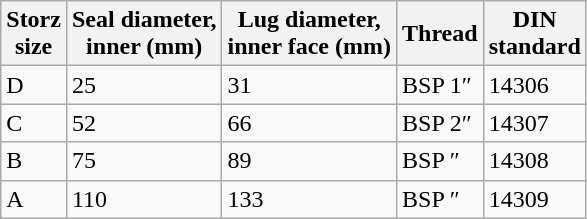<table class="wikitable">
<tr>
<th>Storz <br>size</th>
<th>Seal diameter, <br>inner (mm)</th>
<th>Lug diameter, <br>inner face (mm)</th>
<th>Thread</th>
<th>DIN <br>standard</th>
</tr>
<tr>
<td>D</td>
<td>25</td>
<td>31</td>
<td>BSP 1″</td>
<td>14306</td>
</tr>
<tr>
<td>C</td>
<td>52</td>
<td>66</td>
<td>BSP 2″</td>
<td>14307</td>
</tr>
<tr>
<td>B</td>
<td>75</td>
<td>89</td>
<td>BSP ″</td>
<td>14308</td>
</tr>
<tr>
<td>A</td>
<td>110</td>
<td>133</td>
<td>BSP ″</td>
<td>14309</td>
</tr>
</table>
